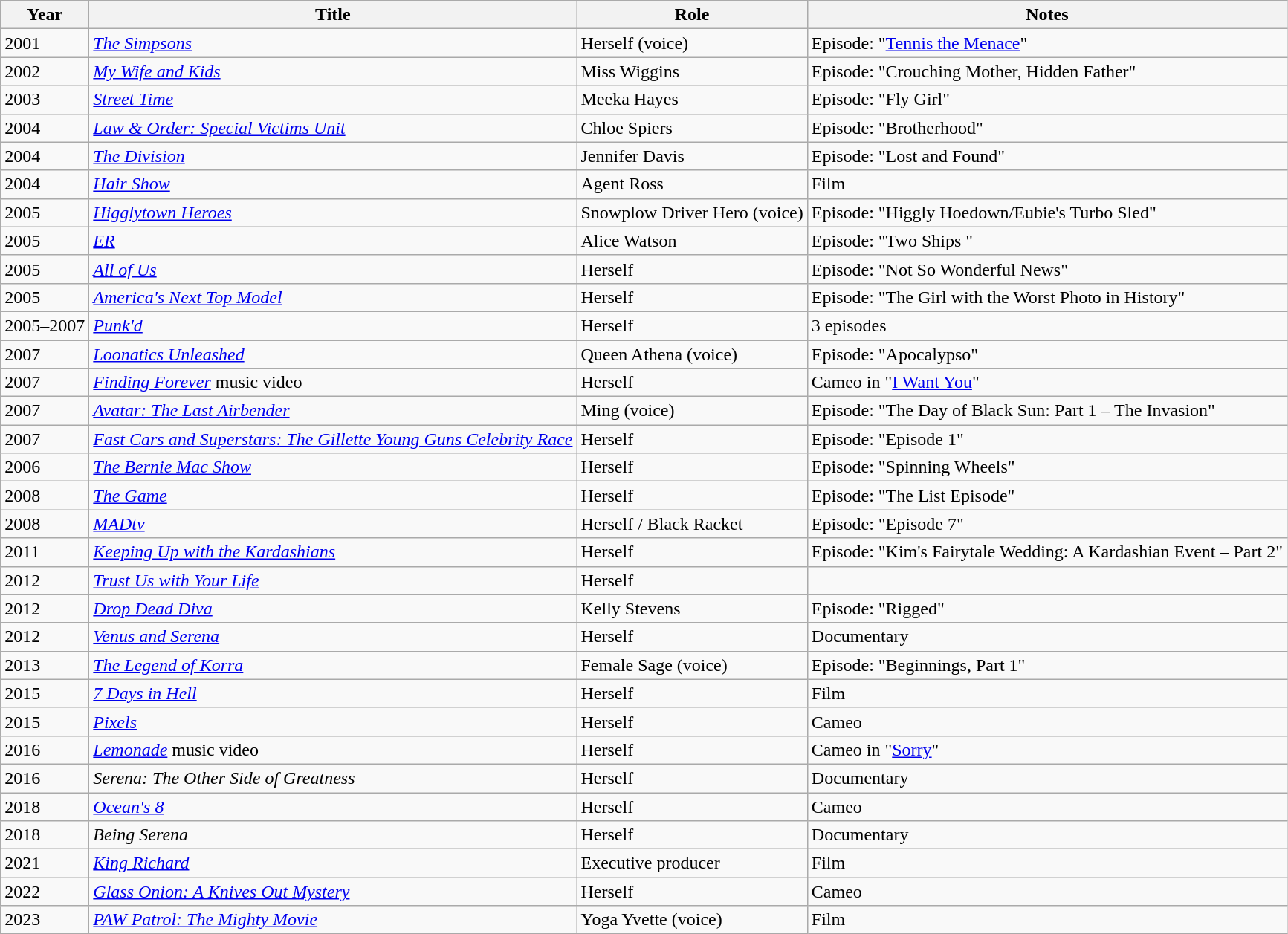<table class="wikitable sortable plainrowheaders">
<tr>
<th>Year</th>
<th>Title</th>
<th>Role</th>
<th class="unsortable">Notes</th>
</tr>
<tr>
<td>2001</td>
<td><em><a href='#'>The Simpsons</a></em></td>
<td>Herself (voice)</td>
<td>Episode: "<a href='#'>Tennis the Menace</a>"</td>
</tr>
<tr>
<td>2002</td>
<td><em><a href='#'>My Wife and Kids</a></em></td>
<td>Miss Wiggins</td>
<td>Episode: "Crouching Mother, Hidden Father"</td>
</tr>
<tr>
<td>2003</td>
<td><em><a href='#'>Street Time</a></em></td>
<td>Meeka Hayes</td>
<td>Episode: "Fly Girl"</td>
</tr>
<tr>
<td>2004</td>
<td><em><a href='#'>Law & Order: Special Victims Unit</a></em></td>
<td>Chloe Spiers</td>
<td>Episode: "Brotherhood"</td>
</tr>
<tr>
<td>2004</td>
<td><em><a href='#'>The Division</a></em></td>
<td>Jennifer Davis</td>
<td>Episode: "Lost and Found"</td>
</tr>
<tr>
<td>2004</td>
<td><em><a href='#'>Hair Show</a></em></td>
<td>Agent Ross</td>
<td>Film</td>
</tr>
<tr>
<td>2005</td>
<td><em><a href='#'>Higglytown Heroes</a></em></td>
<td>Snowplow Driver Hero (voice)</td>
<td>Episode: "Higgly Hoedown/Eubie's Turbo Sled"</td>
</tr>
<tr>
<td>2005</td>
<td><em><a href='#'>ER</a></em></td>
<td>Alice Watson</td>
<td>Episode: "Two Ships "</td>
</tr>
<tr>
<td>2005</td>
<td><em><a href='#'>All of Us</a></em></td>
<td>Herself</td>
<td>Episode: "Not So Wonderful News"</td>
</tr>
<tr>
<td>2005</td>
<td><em><a href='#'>America's Next Top Model</a></em></td>
<td>Herself</td>
<td>Episode: "The Girl with the Worst Photo in History"</td>
</tr>
<tr>
<td>2005–2007</td>
<td><em><a href='#'>Punk'd</a></em></td>
<td>Herself</td>
<td>3 episodes</td>
</tr>
<tr>
<td>2007</td>
<td><em><a href='#'>Loonatics Unleashed</a></em></td>
<td>Queen Athena (voice)</td>
<td>Episode: "Apocalypso"</td>
</tr>
<tr>
<td>2007</td>
<td><em><a href='#'>Finding Forever</a></em> music video</td>
<td>Herself</td>
<td>Cameo in "<a href='#'>I Want You</a>"</td>
</tr>
<tr>
<td>2007</td>
<td><em><a href='#'>Avatar: The Last Airbender</a></em></td>
<td>Ming (voice)</td>
<td>Episode: "The Day of Black Sun: Part 1 – The Invasion"</td>
</tr>
<tr>
<td>2007</td>
<td><em><a href='#'>Fast Cars and Superstars: The Gillette Young Guns Celebrity Race</a></em></td>
<td>Herself</td>
<td>Episode: "Episode 1"</td>
</tr>
<tr>
<td>2006</td>
<td><em><a href='#'>The Bernie Mac Show</a></em></td>
<td>Herself</td>
<td>Episode: "Spinning Wheels"</td>
</tr>
<tr>
<td>2008</td>
<td><em><a href='#'>The Game</a></em></td>
<td>Herself</td>
<td>Episode: "The List Episode"</td>
</tr>
<tr>
<td>2008</td>
<td><em><a href='#'>MADtv</a></em></td>
<td>Herself / Black Racket</td>
<td>Episode: "Episode 7"</td>
</tr>
<tr>
<td>2011</td>
<td><em><a href='#'>Keeping Up with the Kardashians</a></em></td>
<td>Herself</td>
<td>Episode: "Kim's Fairytale Wedding: A Kardashian Event – Part 2"</td>
</tr>
<tr>
<td>2012</td>
<td><em><a href='#'>Trust Us with Your Life</a></em></td>
<td>Herself</td>
<td></td>
</tr>
<tr>
<td>2012</td>
<td><em><a href='#'>Drop Dead Diva</a></em></td>
<td>Kelly Stevens</td>
<td>Episode: "Rigged"</td>
</tr>
<tr>
<td>2012</td>
<td><em><a href='#'>Venus and Serena</a></em></td>
<td>Herself</td>
<td>Documentary</td>
</tr>
<tr>
<td>2013</td>
<td><em><a href='#'>The Legend of Korra</a></em></td>
<td>Female Sage (voice)</td>
<td>Episode: "Beginnings, Part 1"</td>
</tr>
<tr>
<td>2015</td>
<td><em><a href='#'>7 Days in Hell</a></em></td>
<td>Herself</td>
<td>Film</td>
</tr>
<tr>
<td>2015</td>
<td><em><a href='#'>Pixels</a></em></td>
<td>Herself</td>
<td>Cameo</td>
</tr>
<tr>
<td>2016</td>
<td><em><a href='#'>Lemonade</a></em> music video</td>
<td>Herself</td>
<td>Cameo in "<a href='#'>Sorry</a>"</td>
</tr>
<tr>
<td>2016</td>
<td><em>Serena: The Other Side of Greatness</em></td>
<td>Herself</td>
<td>Documentary</td>
</tr>
<tr>
<td>2018</td>
<td><em><a href='#'>Ocean's 8</a></em></td>
<td>Herself</td>
<td>Cameo</td>
</tr>
<tr>
<td>2018</td>
<td><em>Being Serena</em></td>
<td>Herself</td>
<td>Documentary</td>
</tr>
<tr>
<td>2021</td>
<td><em><a href='#'>King Richard</a></em></td>
<td>Executive producer</td>
<td>Film</td>
</tr>
<tr>
<td>2022</td>
<td><em><a href='#'>Glass Onion: A Knives Out Mystery</a></em></td>
<td>Herself</td>
<td>Cameo</td>
</tr>
<tr>
<td>2023</td>
<td><em><a href='#'>PAW Patrol: The Mighty Movie</a></em></td>
<td>Yoga Yvette (voice)</td>
<td>Film</td>
</tr>
</table>
